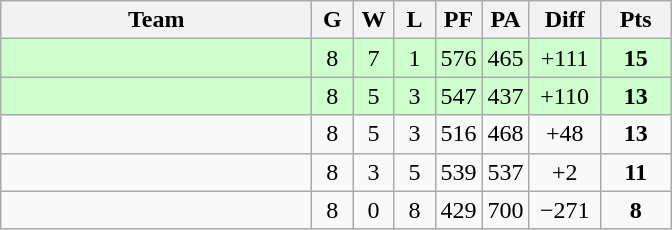<table class="wikitable" style="text-align:center;">
<tr>
<th width=200>Team</th>
<th width=20>G</th>
<th width=20>W</th>
<th width=20>L</th>
<th width=20>PF</th>
<th width=20>PA</th>
<th width=40>Diff</th>
<th width=40>Pts</th>
</tr>
<tr style="background:#cfc;">
<td Style = "text-align:left;"></td>
<td>8</td>
<td>7</td>
<td>1</td>
<td>576</td>
<td>465</td>
<td>+111</td>
<td><strong>15</strong></td>
</tr>
<tr style="background:#cfc;">
<td Style = "text-align:left;"></td>
<td>8</td>
<td>5</td>
<td>3</td>
<td>547</td>
<td>437</td>
<td>+110</td>
<td><strong>13</strong></td>
</tr>
<tr>
<td Style = "text-align:left;"></td>
<td>8</td>
<td>5</td>
<td>3</td>
<td>516</td>
<td>468</td>
<td>+48</td>
<td><strong>13</strong></td>
</tr>
<tr>
<td Style = "text-align:left;"></td>
<td>8</td>
<td>3</td>
<td>5</td>
<td>539</td>
<td>537</td>
<td>+2</td>
<td><strong>11</strong></td>
</tr>
<tr>
<td Style = "text-align:left;"></td>
<td>8</td>
<td>0</td>
<td>8</td>
<td>429</td>
<td>700</td>
<td>−271</td>
<td><strong>8</strong></td>
</tr>
</table>
